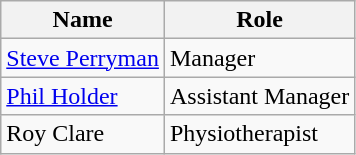<table class="wikitable">
<tr>
<th>Name</th>
<th>Role</th>
</tr>
<tr>
<td> <a href='#'>Steve Perryman</a></td>
<td>Manager</td>
</tr>
<tr>
<td> <a href='#'>Phil Holder</a></td>
<td>Assistant Manager</td>
</tr>
<tr>
<td> Roy Clare</td>
<td>Physiotherapist</td>
</tr>
</table>
